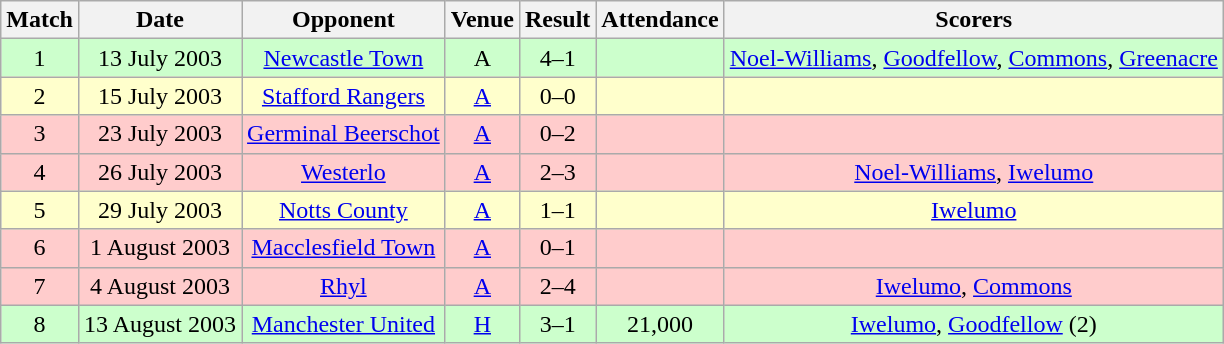<table class="wikitable" style="font-size:100%; text-align:center">
<tr>
<th>Match</th>
<th>Date</th>
<th>Opponent</th>
<th>Venue</th>
<th>Result</th>
<th>Attendance</th>
<th>Scorers</th>
</tr>
<tr style="background: #CCFFCC;">
<td>1</td>
<td>13 July 2003</td>
<td><a href='#'>Newcastle Town</a></td>
<td>A</td>
<td>4–1</td>
<td></td>
<td><a href='#'>Noel-Williams</a>, <a href='#'>Goodfellow</a>, <a href='#'>Commons</a>, <a href='#'>Greenacre</a></td>
</tr>
<tr style="background: #FFFFCC;">
<td>2</td>
<td>15 July 2003</td>
<td><a href='#'>Stafford Rangers</a></td>
<td><a href='#'>A</a></td>
<td>0–0</td>
<td></td>
<td></td>
</tr>
<tr style="background: #FFCCCC;">
<td>3</td>
<td>23 July 2003</td>
<td><a href='#'>Germinal Beerschot</a></td>
<td><a href='#'>A</a></td>
<td>0–2</td>
<td></td>
<td></td>
</tr>
<tr style="background: #FFCCCC;">
<td>4</td>
<td>26 July 2003</td>
<td><a href='#'>Westerlo</a></td>
<td><a href='#'>A</a></td>
<td>2–3</td>
<td></td>
<td><a href='#'>Noel-Williams</a>, <a href='#'>Iwelumo</a></td>
</tr>
<tr style="background: #FFFFCC;">
<td>5</td>
<td>29 July 2003</td>
<td><a href='#'>Notts County</a></td>
<td><a href='#'>A</a></td>
<td>1–1</td>
<td></td>
<td><a href='#'>Iwelumo</a></td>
</tr>
<tr style="background: #FFCCCC;">
<td>6</td>
<td>1 August 2003</td>
<td><a href='#'>Macclesfield Town</a></td>
<td><a href='#'>A</a></td>
<td>0–1</td>
<td></td>
<td></td>
</tr>
<tr style="background: #FFCCCC;">
<td>7</td>
<td>4 August 2003</td>
<td><a href='#'>Rhyl</a></td>
<td><a href='#'>A</a></td>
<td>2–4</td>
<td></td>
<td><a href='#'>Iwelumo</a>, <a href='#'>Commons</a></td>
</tr>
<tr style="background: #CCFFCC;">
<td>8</td>
<td>13 August 2003</td>
<td><a href='#'>Manchester United</a></td>
<td><a href='#'>H</a></td>
<td>3–1</td>
<td>21,000</td>
<td><a href='#'>Iwelumo</a>, <a href='#'>Goodfellow</a> (2)</td>
</tr>
</table>
